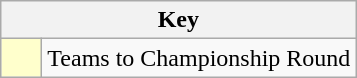<table class="wikitable" style="text-align: center;">
<tr>
<th colspan=2>Key</th>
</tr>
<tr>
<td style="background:#ffffcc; width:20px;"></td>
<td align=left>Teams to Championship Round</td>
</tr>
</table>
